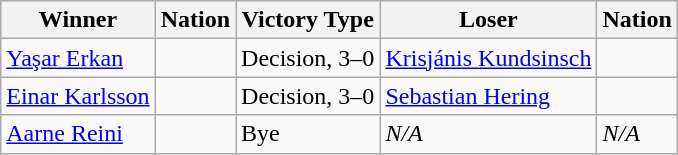<table class="wikitable sortable" style="text-align:left;">
<tr>
<th>Winner</th>
<th>Nation</th>
<th>Victory Type</th>
<th>Loser</th>
<th>Nation</th>
</tr>
<tr>
<td><a href='#'>Yaşar Erkan</a></td>
<td></td>
<td>Decision, 3–0</td>
<td><a href='#'>Krisjánis Kundsinsch</a></td>
<td></td>
</tr>
<tr>
<td><a href='#'>Einar Karlsson</a></td>
<td></td>
<td>Decision, 3–0</td>
<td><a href='#'>Sebastian Hering</a></td>
<td></td>
</tr>
<tr>
<td><a href='#'>Aarne Reini</a></td>
<td></td>
<td>Bye</td>
<td><em>N/A</em></td>
<td><em>N/A</em></td>
</tr>
</table>
